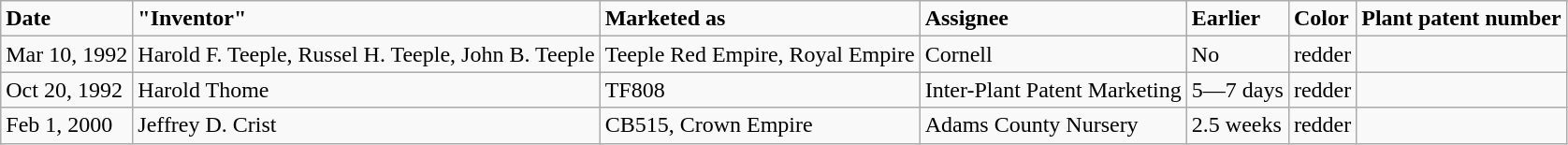<table class="wikitable">
<tr>
<td><strong>Date</strong></td>
<td><strong>"Inventor"</strong></td>
<td><strong>Marketed as</strong></td>
<td><strong>Assignee</strong></td>
<td><strong>Earlier</strong></td>
<td><strong>Color</strong></td>
<td><strong>Plant patent number</strong></td>
</tr>
<tr>
<td>Mar 10, 1992</td>
<td>Harold F. Teeple, Russel H. Teeple, John B. Teeple</td>
<td>Teeple Red Empire, Royal Empire</td>
<td>Cornell</td>
<td>No</td>
<td>redder</td>
<td></td>
</tr>
<tr>
<td>Oct 20, 1992</td>
<td>Harold Thome</td>
<td>TF808</td>
<td>Inter-Plant Patent Marketing</td>
<td>5—7 days</td>
<td>redder</td>
<td></td>
</tr>
<tr>
<td>Feb 1, 2000</td>
<td>Jeffrey D. Crist</td>
<td>CB515, Crown Empire</td>
<td>Adams County Nursery</td>
<td>2.5 weeks</td>
<td>redder</td>
<td></td>
</tr>
</table>
